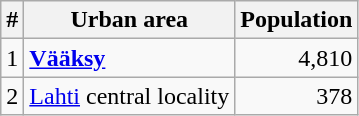<table class="wikitable sortable">
<tr>
<th>#</th>
<th>Urban area</th>
<th>Population</th>
</tr>
<tr>
<td align="center">1</td>
<td><strong><a href='#'>Vääksy</a></strong></td>
<td align="right">4,810</td>
</tr>
<tr>
<td align="center">2</td>
<td><a href='#'>Lahti</a> central locality</td>
<td align="right">378</td>
</tr>
</table>
